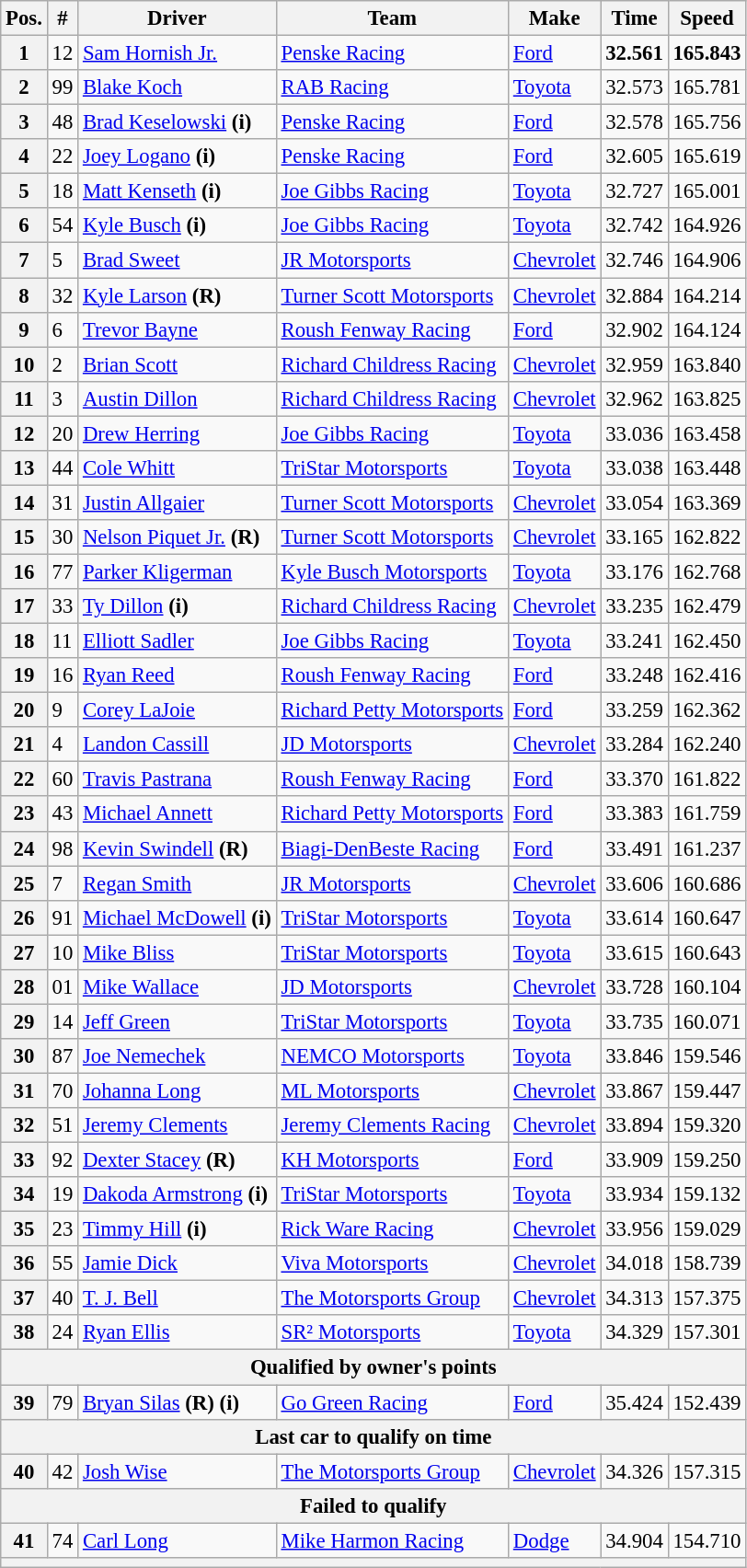<table class="wikitable" style="font-size:95%">
<tr>
<th>Pos.</th>
<th>#</th>
<th>Driver</th>
<th>Team</th>
<th>Make</th>
<th>Time</th>
<th>Speed</th>
</tr>
<tr>
<th>1</th>
<td>12</td>
<td><a href='#'>Sam Hornish Jr.</a></td>
<td><a href='#'>Penske Racing</a></td>
<td><a href='#'>Ford</a></td>
<td><strong>32.561</strong></td>
<td><strong>165.843</strong></td>
</tr>
<tr>
<th>2</th>
<td>99</td>
<td><a href='#'>Blake Koch</a></td>
<td><a href='#'>RAB Racing</a></td>
<td><a href='#'>Toyota</a></td>
<td>32.573</td>
<td>165.781</td>
</tr>
<tr>
<th>3</th>
<td>48</td>
<td><a href='#'>Brad Keselowski</a> <strong>(i)</strong></td>
<td><a href='#'>Penske Racing</a></td>
<td><a href='#'>Ford</a></td>
<td>32.578</td>
<td>165.756</td>
</tr>
<tr>
<th>4</th>
<td>22</td>
<td><a href='#'>Joey Logano</a> <strong>(i)</strong></td>
<td><a href='#'>Penske Racing</a></td>
<td><a href='#'>Ford</a></td>
<td>32.605</td>
<td>165.619</td>
</tr>
<tr>
<th>5</th>
<td>18</td>
<td><a href='#'>Matt Kenseth</a> <strong>(i)</strong></td>
<td><a href='#'>Joe Gibbs Racing</a></td>
<td><a href='#'>Toyota</a></td>
<td>32.727</td>
<td>165.001</td>
</tr>
<tr>
<th>6</th>
<td>54</td>
<td><a href='#'>Kyle Busch</a> <strong>(i)</strong></td>
<td><a href='#'>Joe Gibbs Racing</a></td>
<td><a href='#'>Toyota</a></td>
<td>32.742</td>
<td>164.926</td>
</tr>
<tr>
<th>7</th>
<td>5</td>
<td><a href='#'>Brad Sweet</a></td>
<td><a href='#'>JR Motorsports</a></td>
<td><a href='#'>Chevrolet</a></td>
<td>32.746</td>
<td>164.906</td>
</tr>
<tr>
<th>8</th>
<td>32</td>
<td><a href='#'>Kyle Larson</a> <strong>(R)</strong></td>
<td><a href='#'>Turner Scott Motorsports</a></td>
<td><a href='#'>Chevrolet</a></td>
<td>32.884</td>
<td>164.214</td>
</tr>
<tr>
<th>9</th>
<td>6</td>
<td><a href='#'>Trevor Bayne</a></td>
<td><a href='#'>Roush Fenway Racing</a></td>
<td><a href='#'>Ford</a></td>
<td>32.902</td>
<td>164.124</td>
</tr>
<tr>
<th>10</th>
<td>2</td>
<td><a href='#'>Brian Scott</a></td>
<td><a href='#'>Richard Childress Racing</a></td>
<td><a href='#'>Chevrolet</a></td>
<td>32.959</td>
<td>163.840</td>
</tr>
<tr>
<th>11</th>
<td>3</td>
<td><a href='#'>Austin Dillon</a></td>
<td><a href='#'>Richard Childress Racing</a></td>
<td><a href='#'>Chevrolet</a></td>
<td>32.962</td>
<td>163.825</td>
</tr>
<tr>
<th>12</th>
<td>20</td>
<td><a href='#'>Drew Herring</a></td>
<td><a href='#'>Joe Gibbs Racing</a></td>
<td><a href='#'>Toyota</a></td>
<td>33.036</td>
<td>163.458</td>
</tr>
<tr>
<th>13</th>
<td>44</td>
<td><a href='#'>Cole Whitt</a></td>
<td><a href='#'>TriStar Motorsports</a></td>
<td><a href='#'>Toyota</a></td>
<td>33.038</td>
<td>163.448</td>
</tr>
<tr>
<th>14</th>
<td>31</td>
<td><a href='#'>Justin Allgaier</a></td>
<td><a href='#'>Turner Scott Motorsports</a></td>
<td><a href='#'>Chevrolet</a></td>
<td>33.054</td>
<td>163.369</td>
</tr>
<tr>
<th>15</th>
<td>30</td>
<td><a href='#'>Nelson Piquet Jr.</a> <strong>(R)</strong></td>
<td><a href='#'>Turner Scott Motorsports</a></td>
<td><a href='#'>Chevrolet</a></td>
<td>33.165</td>
<td>162.822</td>
</tr>
<tr>
<th>16</th>
<td>77</td>
<td><a href='#'>Parker Kligerman</a></td>
<td><a href='#'>Kyle Busch Motorsports</a></td>
<td><a href='#'>Toyota</a></td>
<td>33.176</td>
<td>162.768</td>
</tr>
<tr>
<th>17</th>
<td>33</td>
<td><a href='#'>Ty Dillon</a> <strong>(i)</strong></td>
<td><a href='#'>Richard Childress Racing</a></td>
<td><a href='#'>Chevrolet</a></td>
<td>33.235</td>
<td>162.479</td>
</tr>
<tr>
<th>18</th>
<td>11</td>
<td><a href='#'>Elliott Sadler</a></td>
<td><a href='#'>Joe Gibbs Racing</a></td>
<td><a href='#'>Toyota</a></td>
<td>33.241</td>
<td>162.450</td>
</tr>
<tr>
<th>19</th>
<td>16</td>
<td><a href='#'>Ryan Reed</a></td>
<td><a href='#'>Roush Fenway Racing</a></td>
<td><a href='#'>Ford</a></td>
<td>33.248</td>
<td>162.416</td>
</tr>
<tr>
<th>20</th>
<td>9</td>
<td><a href='#'>Corey LaJoie</a></td>
<td><a href='#'>Richard Petty Motorsports</a></td>
<td><a href='#'>Ford</a></td>
<td>33.259</td>
<td>162.362</td>
</tr>
<tr>
<th>21</th>
<td>4</td>
<td><a href='#'>Landon Cassill</a></td>
<td><a href='#'>JD Motorsports</a></td>
<td><a href='#'>Chevrolet</a></td>
<td>33.284</td>
<td>162.240</td>
</tr>
<tr>
<th>22</th>
<td>60</td>
<td><a href='#'>Travis Pastrana</a></td>
<td><a href='#'>Roush Fenway Racing</a></td>
<td><a href='#'>Ford</a></td>
<td>33.370</td>
<td>161.822</td>
</tr>
<tr>
<th>23</th>
<td>43</td>
<td><a href='#'>Michael Annett</a></td>
<td><a href='#'>Richard Petty Motorsports</a></td>
<td><a href='#'>Ford</a></td>
<td>33.383</td>
<td>161.759</td>
</tr>
<tr>
<th>24</th>
<td>98</td>
<td><a href='#'>Kevin Swindell</a> <strong>(R)</strong></td>
<td><a href='#'>Biagi-DenBeste Racing</a></td>
<td><a href='#'>Ford</a></td>
<td>33.491</td>
<td>161.237</td>
</tr>
<tr>
<th>25</th>
<td>7</td>
<td><a href='#'>Regan Smith</a></td>
<td><a href='#'>JR Motorsports</a></td>
<td><a href='#'>Chevrolet</a></td>
<td>33.606</td>
<td>160.686</td>
</tr>
<tr>
<th>26</th>
<td>91</td>
<td><a href='#'>Michael McDowell</a> <strong>(i)</strong></td>
<td><a href='#'>TriStar Motorsports</a></td>
<td><a href='#'>Toyota</a></td>
<td>33.614</td>
<td>160.647</td>
</tr>
<tr>
<th>27</th>
<td>10</td>
<td><a href='#'>Mike Bliss</a></td>
<td><a href='#'>TriStar Motorsports</a></td>
<td><a href='#'>Toyota</a></td>
<td>33.615</td>
<td>160.643</td>
</tr>
<tr>
<th>28</th>
<td>01</td>
<td><a href='#'>Mike Wallace</a></td>
<td><a href='#'>JD Motorsports</a></td>
<td><a href='#'>Chevrolet</a></td>
<td>33.728</td>
<td>160.104</td>
</tr>
<tr>
<th>29</th>
<td>14</td>
<td><a href='#'>Jeff Green</a></td>
<td><a href='#'>TriStar Motorsports</a></td>
<td><a href='#'>Toyota</a></td>
<td>33.735</td>
<td>160.071</td>
</tr>
<tr>
<th>30</th>
<td>87</td>
<td><a href='#'>Joe Nemechek</a></td>
<td><a href='#'>NEMCO Motorsports</a></td>
<td><a href='#'>Toyota</a></td>
<td>33.846</td>
<td>159.546</td>
</tr>
<tr>
<th>31</th>
<td>70</td>
<td><a href='#'>Johanna Long</a></td>
<td><a href='#'>ML Motorsports</a></td>
<td><a href='#'>Chevrolet</a></td>
<td>33.867</td>
<td>159.447</td>
</tr>
<tr>
<th>32</th>
<td>51</td>
<td><a href='#'>Jeremy Clements</a></td>
<td><a href='#'>Jeremy Clements Racing</a></td>
<td><a href='#'>Chevrolet</a></td>
<td>33.894</td>
<td>159.320</td>
</tr>
<tr>
<th>33</th>
<td>92</td>
<td><a href='#'>Dexter Stacey</a> <strong>(R)</strong></td>
<td><a href='#'>KH Motorsports</a></td>
<td><a href='#'>Ford</a></td>
<td>33.909</td>
<td>159.250</td>
</tr>
<tr>
<th>34</th>
<td>19</td>
<td><a href='#'>Dakoda Armstrong</a> <strong>(i)</strong></td>
<td><a href='#'>TriStar Motorsports</a></td>
<td><a href='#'>Toyota</a></td>
<td>33.934</td>
<td>159.132</td>
</tr>
<tr>
<th>35</th>
<td>23</td>
<td><a href='#'>Timmy Hill</a> <strong>(i)</strong></td>
<td><a href='#'>Rick Ware Racing</a></td>
<td><a href='#'>Chevrolet</a></td>
<td>33.956</td>
<td>159.029</td>
</tr>
<tr>
<th>36</th>
<td>55</td>
<td><a href='#'>Jamie Dick</a></td>
<td><a href='#'>Viva Motorsports</a></td>
<td><a href='#'>Chevrolet</a></td>
<td>34.018</td>
<td>158.739</td>
</tr>
<tr>
<th>37</th>
<td>40</td>
<td><a href='#'>T. J. Bell</a></td>
<td><a href='#'>The Motorsports Group</a></td>
<td><a href='#'>Chevrolet</a></td>
<td>34.313</td>
<td>157.375</td>
</tr>
<tr>
<th>38</th>
<td>24</td>
<td><a href='#'>Ryan Ellis</a></td>
<td><a href='#'>SR² Motorsports</a></td>
<td><a href='#'>Toyota</a></td>
<td>34.329</td>
<td>157.301</td>
</tr>
<tr>
<th colspan="7">Qualified by owner's points</th>
</tr>
<tr>
<th>39</th>
<td>79</td>
<td><a href='#'>Bryan Silas</a> <strong>(R) (i)</strong></td>
<td><a href='#'>Go Green Racing</a></td>
<td><a href='#'>Ford</a></td>
<td>35.424</td>
<td>152.439</td>
</tr>
<tr>
<th colspan="7">Last car to qualify on time</th>
</tr>
<tr>
<th>40</th>
<td>42</td>
<td><a href='#'>Josh Wise</a></td>
<td><a href='#'>The Motorsports Group</a></td>
<td><a href='#'>Chevrolet</a></td>
<td>34.326</td>
<td>157.315</td>
</tr>
<tr>
<th colspan="7">Failed to qualify</th>
</tr>
<tr>
<th>41</th>
<td>74</td>
<td><a href='#'>Carl Long</a></td>
<td><a href='#'>Mike Harmon Racing</a></td>
<td><a href='#'>Dodge</a></td>
<td>34.904</td>
<td>154.710</td>
</tr>
<tr>
<th colspan="7"></th>
</tr>
</table>
